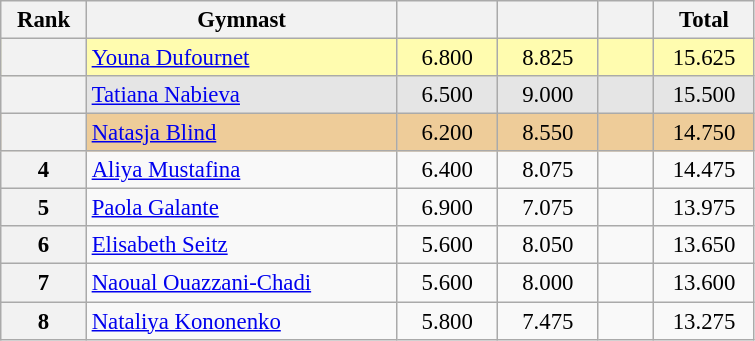<table class="wikitable sortable" style="text-align:center; font-size:95%">
<tr>
<th scope="col" style="width:50px;">Rank</th>
<th scope="col" style="width:200px;">Gymnast</th>
<th scope="col" style="width:60px;"></th>
<th scope="col" style="width:60px;"></th>
<th scope="col" style="width:30px;"></th>
<th scope="col" style="width:60px;">Total</th>
</tr>
<tr style="background:#fffcaf;">
<th scope=row style="text-align:center"></th>
<td style="text-align:left;"> <a href='#'>Youna Dufournet</a></td>
<td>6.800</td>
<td>8.825</td>
<td></td>
<td>15.625</td>
</tr>
<tr style="background:#e5e5e5;">
<th scope=row style="text-align:center"></th>
<td style="text-align:left;"> <a href='#'>Tatiana Nabieva</a></td>
<td>6.500</td>
<td>9.000</td>
<td></td>
<td>15.500</td>
</tr>
<tr style="background:#ec9;">
<th scope=row style="text-align:center"></th>
<td style="text-align:left;"> <a href='#'>Natasja Blind</a></td>
<td>6.200</td>
<td>8.550</td>
<td></td>
<td>14.750</td>
</tr>
<tr>
<th scope=row style="text-align:center">4</th>
<td style="text-align:left;"> <a href='#'>Aliya Mustafina</a></td>
<td>6.400</td>
<td>8.075</td>
<td></td>
<td>14.475</td>
</tr>
<tr>
<th scope=row style="text-align:center">5</th>
<td style="text-align:left;"> <a href='#'>Paola Galante</a></td>
<td>6.900</td>
<td>7.075</td>
<td></td>
<td>13.975</td>
</tr>
<tr>
<th scope=row style="text-align:center">6</th>
<td style="text-align:left;"> <a href='#'>Elisabeth Seitz</a></td>
<td>5.600</td>
<td>8.050</td>
<td></td>
<td>13.650</td>
</tr>
<tr>
<th scope=row style="text-align:center">7</th>
<td style="text-align:left;"> <a href='#'>Naoual Ouazzani-Chadi</a></td>
<td>5.600</td>
<td>8.000</td>
<td></td>
<td>13.600</td>
</tr>
<tr>
<th scope=row style="text-align:center">8</th>
<td style="text-align:left;"> <a href='#'>Nataliya Kononenko</a></td>
<td>5.800</td>
<td>7.475</td>
<td></td>
<td>13.275</td>
</tr>
</table>
